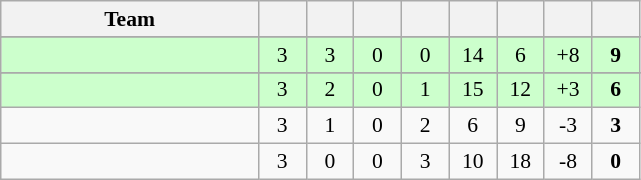<table class="wikitable" style="text-align: center; font-size: 90%;">
<tr>
<th width="165">Team</th>
<th width="25"></th>
<th width="25"></th>
<th width="25"></th>
<th width="25"></th>
<th width="25"></th>
<th width="25"></th>
<th width="25"></th>
<th width="25"><br></th>
</tr>
<tr align="center">
</tr>
<tr bgcolor=#ccffcc>
<td style="text-align:left;"></td>
<td>3</td>
<td>3</td>
<td>0</td>
<td>0</td>
<td>14</td>
<td>6</td>
<td>+8</td>
<td><strong>9</strong></td>
</tr>
<tr align="center">
</tr>
<tr bgcolor=#ccffcc>
<td style="text-align:left;"></td>
<td>3</td>
<td>2</td>
<td>0</td>
<td>1</td>
<td>15</td>
<td>12</td>
<td>+3</td>
<td><strong>6</strong></td>
</tr>
<tr align=center>
<td style="text-align:left;"></td>
<td>3</td>
<td>1</td>
<td>0</td>
<td>2</td>
<td>6</td>
<td>9</td>
<td>-3</td>
<td><strong>3</strong></td>
</tr>
<tr align=center>
<td style="text-align:left;"></td>
<td>3</td>
<td>0</td>
<td>0</td>
<td>3</td>
<td>10</td>
<td>18</td>
<td>-8</td>
<td><strong>0</strong></td>
</tr>
</table>
